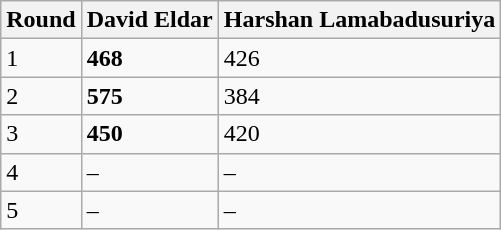<table class="wikitable">
<tr>
<th>Round</th>
<th>David Eldar</th>
<th>Harshan Lamabadusuriya</th>
</tr>
<tr>
<td>1</td>
<td><strong>468</strong></td>
<td>426</td>
</tr>
<tr>
<td>2</td>
<td><strong>575</strong></td>
<td>384</td>
</tr>
<tr>
<td>3</td>
<td><strong>450</strong></td>
<td>420</td>
</tr>
<tr>
<td>4</td>
<td>–</td>
<td>–</td>
</tr>
<tr>
<td>5</td>
<td>–</td>
<td>–</td>
</tr>
</table>
